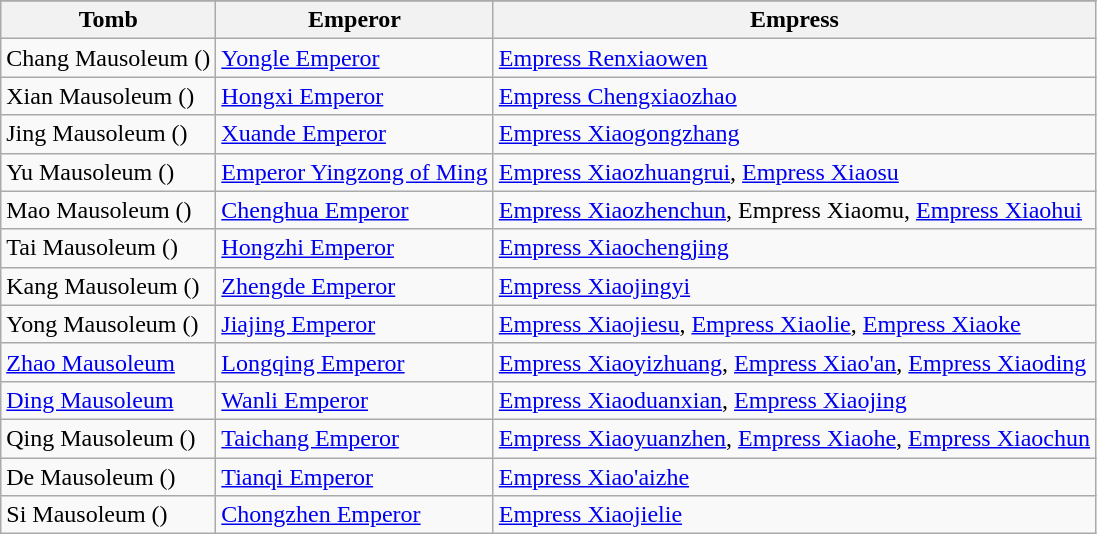<table class="wikitable">
<tr>
</tr>
<tr>
<th>Tomb</th>
<th>Emperor</th>
<th>Empress</th>
</tr>
<tr>
<td>Chang Mausoleum ()</td>
<td><a href='#'>Yongle Emperor</a></td>
<td><a href='#'>Empress Renxiaowen</a></td>
</tr>
<tr>
<td>Xian Mausoleum ()</td>
<td><a href='#'>Hongxi Emperor</a></td>
<td><a href='#'>Empress Chengxiaozhao</a></td>
</tr>
<tr>
<td>Jing Mausoleum ()</td>
<td><a href='#'>Xuande Emperor</a></td>
<td><a href='#'>Empress Xiaogongzhang</a></td>
</tr>
<tr>
<td>Yu Mausoleum ()</td>
<td><a href='#'>Emperor Yingzong of Ming</a></td>
<td><a href='#'>Empress Xiaozhuangrui</a>, <a href='#'>Empress Xiaosu</a></td>
</tr>
<tr>
<td>Mao Mausoleum ()</td>
<td><a href='#'>Chenghua Emperor</a></td>
<td><a href='#'>Empress Xiaozhenchun</a>, Empress Xiaomu, <a href='#'>Empress Xiaohui</a></td>
</tr>
<tr>
<td>Tai Mausoleum ()</td>
<td><a href='#'>Hongzhi Emperor</a></td>
<td><a href='#'>Empress Xiaochengjing</a></td>
</tr>
<tr>
<td>Kang Mausoleum ()</td>
<td><a href='#'>Zhengde Emperor</a></td>
<td><a href='#'>Empress Xiaojingyi</a></td>
</tr>
<tr>
<td>Yong Mausoleum ()</td>
<td><a href='#'>Jiajing Emperor</a></td>
<td><a href='#'>Empress Xiaojiesu</a>, <a href='#'>Empress Xiaolie</a>, <a href='#'>Empress Xiaoke</a></td>
</tr>
<tr>
<td><a href='#'>Zhao Mausoleum</a></td>
<td><a href='#'>Longqing Emperor</a></td>
<td><a href='#'>Empress Xiaoyizhuang</a>, <a href='#'>Empress Xiao'an</a>, <a href='#'>Empress Xiaoding</a></td>
</tr>
<tr>
<td><a href='#'>Ding Mausoleum</a></td>
<td><a href='#'>Wanli Emperor</a></td>
<td><a href='#'>Empress Xiaoduanxian</a>, <a href='#'>Empress Xiaojing</a></td>
</tr>
<tr>
<td>Qing Mausoleum ()</td>
<td><a href='#'>Taichang Emperor</a></td>
<td><a href='#'>Empress Xiaoyuanzhen</a>, <a href='#'>Empress Xiaohe</a>, <a href='#'>Empress Xiaochun</a></td>
</tr>
<tr>
<td>De Mausoleum ()</td>
<td><a href='#'>Tianqi Emperor</a></td>
<td><a href='#'>Empress Xiao'aizhe</a></td>
</tr>
<tr>
<td>Si Mausoleum ()</td>
<td><a href='#'>Chongzhen Emperor</a></td>
<td><a href='#'>Empress Xiaojielie</a></td>
</tr>
</table>
